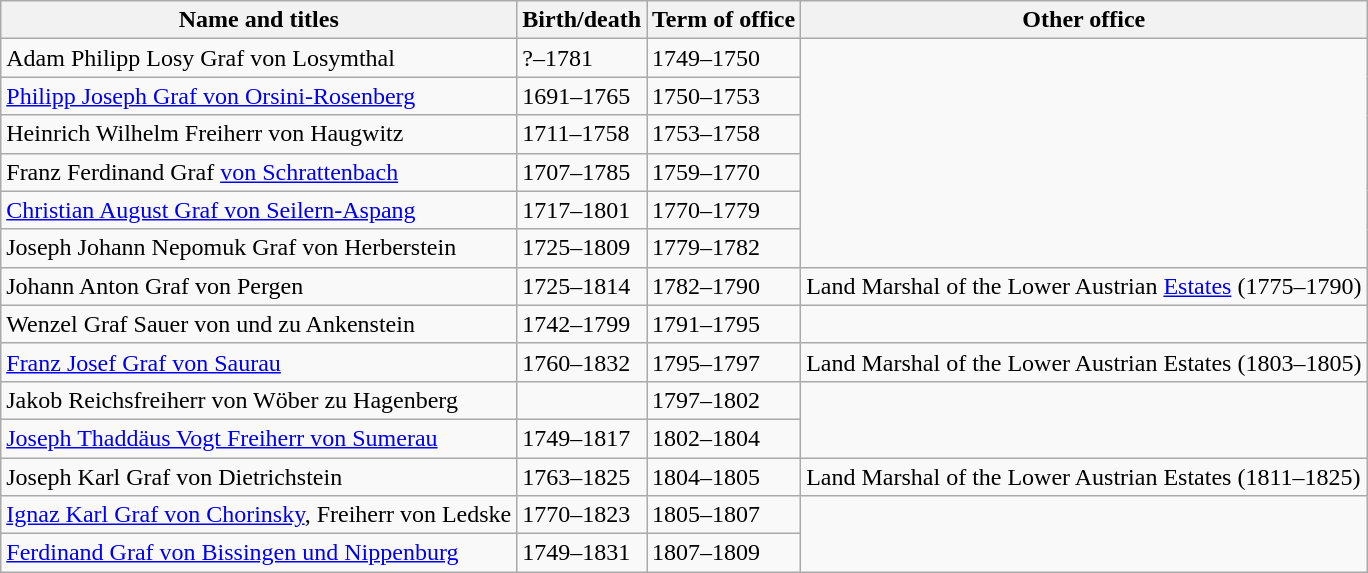<table class=wikitable>
<tr>
<th>Name and titles</th>
<th>Birth/death</th>
<th>Term of office</th>
<th>Other office</th>
</tr>
<tr>
<td>Adam Philipp Losy Graf von Losymthal</td>
<td>?–1781</td>
<td>1749–1750</td>
</tr>
<tr>
<td><a href='#'>Philipp Joseph Graf von Orsini-Rosenberg</a></td>
<td>1691–1765</td>
<td>1750–1753</td>
</tr>
<tr>
<td>Heinrich Wilhelm Freiherr von Haugwitz</td>
<td>1711–1758</td>
<td>1753–1758</td>
</tr>
<tr>
<td>Franz Ferdinand Graf <a href='#'>von Schrattenbach</a></td>
<td>1707–1785</td>
<td>1759–1770</td>
</tr>
<tr>
<td><a href='#'>Christian August Graf von Seilern-Aspang</a></td>
<td>1717–1801</td>
<td>1770–1779</td>
</tr>
<tr>
<td>Joseph Johann Nepomuk Graf von Herberstein</td>
<td>1725–1809</td>
<td>1779–1782</td>
</tr>
<tr>
<td>Johann Anton Graf von Pergen</td>
<td>1725–1814</td>
<td>1782–1790</td>
<td>Land Marshal of the Lower Austrian <a href='#'>Estates</a> (1775–1790)</td>
</tr>
<tr>
<td>Wenzel Graf Sauer von und zu Ankenstein</td>
<td>1742–1799</td>
<td>1791–1795</td>
</tr>
<tr>
<td><a href='#'>Franz Josef Graf von Saurau</a></td>
<td>1760–1832</td>
<td>1795–1797</td>
<td>Land Marshal of the Lower Austrian Estates (1803–1805)</td>
</tr>
<tr>
<td>Jakob Reichsfreiherr von Wöber zu Hagenberg</td>
<td></td>
<td>1797–1802</td>
</tr>
<tr>
<td><a href='#'>Joseph Thaddäus Vogt Freiherr von Sumerau</a></td>
<td>1749–1817</td>
<td>1802–1804</td>
</tr>
<tr>
<td>Joseph Karl Graf von Dietrichstein</td>
<td>1763–1825</td>
<td>1804–1805</td>
<td>Land Marshal of the Lower Austrian Estates (1811–1825)</td>
</tr>
<tr>
<td><a href='#'>Ignaz Karl Graf von Chorinsky</a>, Freiherr von Ledske</td>
<td>1770–1823</td>
<td>1805–1807</td>
</tr>
<tr>
<td><a href='#'>Ferdinand Graf von Bissingen und Nippenburg</a></td>
<td>1749–1831</td>
<td>1807–1809</td>
</tr>
</table>
